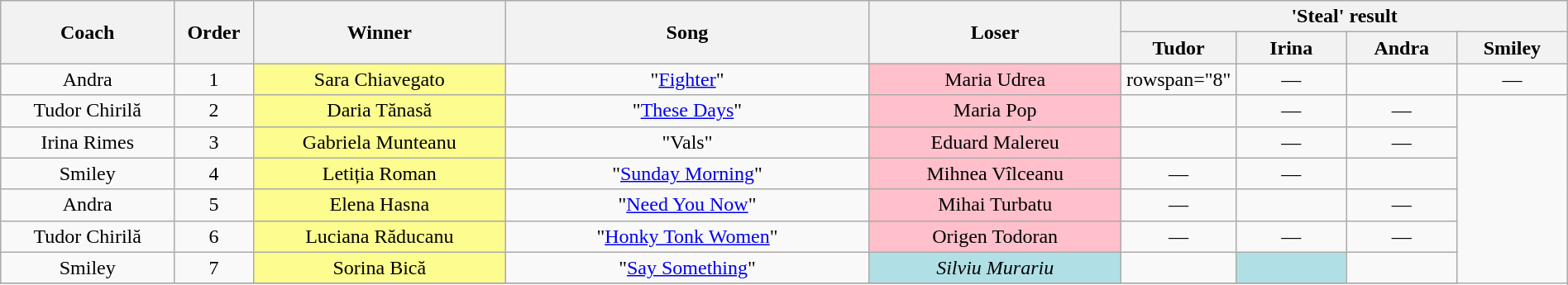<table class="wikitable" style="text-align: center; width:100%;">
<tr>
<th rowspan="2" style="width:11%;">Coach</th>
<th rowspan="2" style="width:05%;">Order</th>
<th rowspan="2" style="width:16%;">Winner</th>
<th rowspan="2" style="width:23%;">Song</th>
<th rowspan="2" style="width:16%;">Loser</th>
<th colspan="4" style="width:28%;">'Steal' result</th>
</tr>
<tr>
<th style="width:07%;">Tudor</th>
<th style="width:07%;">Irina</th>
<th style="width:07%;">Andra</th>
<th style="width:07%;">Smiley</th>
</tr>
<tr>
<td>Andra</td>
<td>1</td>
<td bgcolor="#fdfc8f">Sara Chiavegato</td>
<td>"<a href='#'>Fighter</a>"</td>
<td bgcolor="pink">Maria Udrea</td>
<td>rowspan="8" </td>
<td>—</td>
<td></td>
<td>—</td>
</tr>
<tr>
<td>Tudor Chirilă</td>
<td>2</td>
<td bgcolor="#fdfc8f">Daria Tănasă</td>
<td>"<a href='#'>These Days</a>"</td>
<td bgcolor="pink">Maria Pop</td>
<td></td>
<td>—</td>
<td>—</td>
</tr>
<tr>
<td>Irina Rimes</td>
<td>3</td>
<td bgcolor="#fdfc8f">Gabriela Munteanu</td>
<td>"Vals"</td>
<td bgcolor="pink">Eduard Malereu</td>
<td></td>
<td>—</td>
<td>—</td>
</tr>
<tr>
<td>Smiley</td>
<td>4</td>
<td bgcolor="#fdfc8f">Letiția Roman</td>
<td>"<a href='#'>Sunday Morning</a>"</td>
<td bgcolor="pink">Mihnea Vîlceanu</td>
<td>—</td>
<td>—</td>
<td></td>
</tr>
<tr>
<td>Andra</td>
<td>5</td>
<td bgcolor="#fdfc8f">Elena Hasna</td>
<td>"<a href='#'>Need You Now</a>"</td>
<td bgcolor="pink">Mihai Turbatu</td>
<td>—</td>
<td></td>
<td>—</td>
</tr>
<tr>
<td>Tudor Chirilă</td>
<td>6</td>
<td bgcolor="#fdfc8f">Luciana Răducanu</td>
<td>"<a href='#'>Honky Tonk Women</a>"</td>
<td bgcolor="pink">Origen Todoran</td>
<td>—</td>
<td>—</td>
<td>—</td>
</tr>
<tr>
<td>Smiley</td>
<td>7</td>
<td bgcolor="#fdfc8f">Sorina Bică</td>
<td>"<a href='#'>Say Something</a>"</td>
<td bgcolor="#b0e0e6"><em>Silviu Murariu</em></td>
<td><strong></strong></td>
<td bgcolor="#b0e0e6"><strong></strong></td>
<td></td>
</tr>
<tr>
</tr>
</table>
